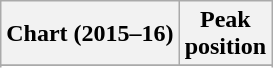<table class="wikitable sortable plainrowheaders">
<tr>
<th align="left">Chart (2015–16)</th>
<th align="center">Peak<br>position</th>
</tr>
<tr>
</tr>
<tr>
</tr>
<tr>
</tr>
<tr>
</tr>
</table>
